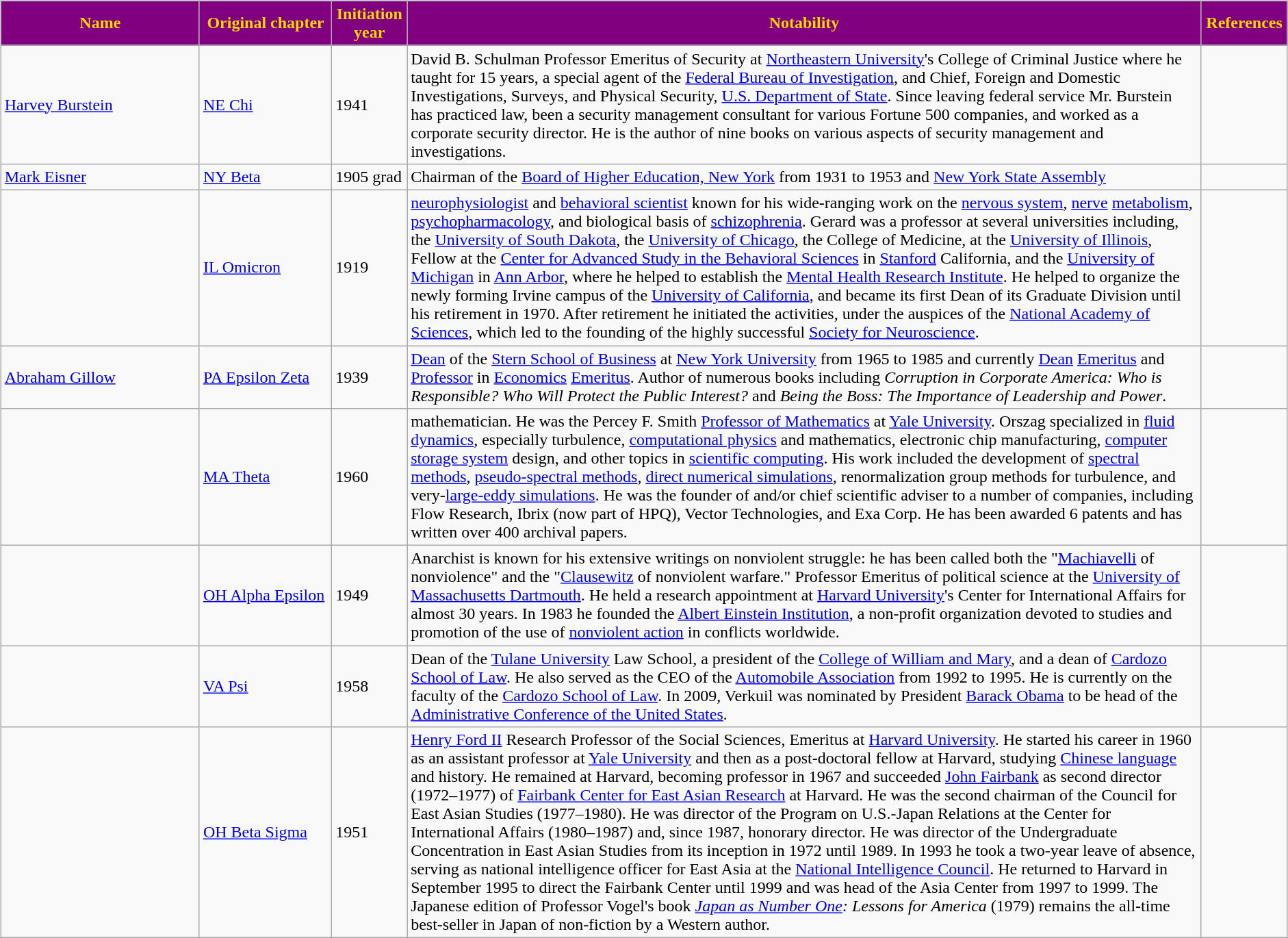<table style="width:100%;">
<tr valign="top">
<td style="width:100%;"><br><table class="wikitable sortable" style="width:100%;">
<tr>
<th style="width:15%; background:purple; color:gold;">Name</th>
<th style="width:10%; background:purple; color:gold;">Original chapter</th>
<th style="width:5%; background:purple; color:gold;">Initiation<br>year</th>
<th class="unsortable" style="width:60%; background:purple; color:gold;">Notability</th>
<th class="unsortable" style="width:5%; background:purple; color:gold;">References</th>
</tr>
<tr>
<td><a href='#'>Harvey Burstein</a></td>
<td><a href='#'>NE Chi</a></td>
<td>1941</td>
<td>David B. Schulman Professor Emeritus of Security at <a href='#'>Northeastern University</a>'s College of Criminal Justice where he taught for 15 years, a special agent of the <a href='#'>Federal Bureau of Investigation</a>, and Chief, Foreign and Domestic Investigations, Surveys, and Physical Security, <a href='#'>U.S. Department of State</a>. Since leaving federal service Mr. Burstein has practiced law, been a security management consultant for various Fortune 500 companies, and worked as a corporate security director. He is the author of nine books on various aspects of security management and investigations.</td>
<td></td>
</tr>
<tr>
<td><a href='#'>Mark Eisner</a></td>
<td><a href='#'>NY Beta</a></td>
<td>1905 grad</td>
<td>Chairman of the <a href='#'>Board of Higher Education, New York</a> from 1931 to 1953 and  <a href='#'>New York State Assembly</a></td>
<td></td>
</tr>
<tr>
<td></td>
<td><a href='#'>IL Omicron</a></td>
<td>1919</td>
<td><a href='#'>neurophysiologist</a> and <a href='#'>behavioral scientist</a> known for his wide-ranging work on the <a href='#'>nervous system</a>, <a href='#'>nerve</a> <a href='#'>metabolism</a>, <a href='#'>psychopharmacology</a>, and biological basis of <a href='#'>schizophrenia</a>. Gerard was a professor at several  universities including, the <a href='#'>University of South Dakota</a>, the <a href='#'>University of Chicago</a>, the College of Medicine, at the <a href='#'>University of Illinois</a>, Fellow at the <a href='#'>Center for Advanced Study in the Behavioral Sciences</a> in <a href='#'>Stanford</a> California, and the <a href='#'>University of Michigan</a> in <a href='#'>Ann Arbor</a>, where he helped to establish the <a href='#'>Mental Health Research Institute</a>. He helped to organize the newly forming Irvine campus of the <a href='#'>University of California</a>, and became its first Dean of its Graduate Division until his retirement in 1970. After retirement he initiated the activities, under the auspices of the <a href='#'>National Academy of Sciences</a>, which led to the founding of the highly successful <a href='#'>Society for Neuroscience</a>.</td>
<td></td>
</tr>
<tr>
<td><a href='#'>Abraham Gillow</a></td>
<td><a href='#'>PA Epsilon Zeta</a></td>
<td>1939</td>
<td><a href='#'>Dean</a> of the <a href='#'>Stern School of Business</a> at <a href='#'>New York University</a> from 1965 to 1985 and currently <a href='#'>Dean</a> <a href='#'>Emeritus</a> and <a href='#'>Professor</a> in <a href='#'>Economics</a> <a href='#'>Emeritus</a>. Author of numerous books including <em>Corruption in Corporate America: Who is Responsible? Who Will Protect the Public Interest?</em> and <em>Being the Boss: The Importance of Leadership and Power</em>.</td>
<td></td>
</tr>
<tr>
<td></td>
<td><a href='#'>MA Theta</a></td>
<td>1960</td>
<td>mathematician. He was the Percey F. Smith <a href='#'>Professor of Mathematics</a> at <a href='#'>Yale University</a>. Orszag specialized in <a href='#'>fluid dynamics</a>, especially turbulence, <a href='#'>computational physics</a> and mathematics, electronic chip manufacturing, <a href='#'>computer storage system</a> design, and other topics in <a href='#'>scientific computing</a>. His work included the development of <a href='#'>spectral methods</a>, <a href='#'>pseudo-spectral methods</a>, <a href='#'>direct numerical simulations</a>, renormalization group methods for turbulence, and very-<a href='#'>large-eddy simulations</a>. He was the founder of and/or chief scientific adviser to a number of companies, including Flow Research, Ibrix (now part of HPQ), Vector Technologies, and Exa Corp. He has been awarded 6 patents and has written over 400 archival papers.</td>
<td></td>
</tr>
<tr>
<td></td>
<td><a href='#'>OH Alpha Epsilon</a></td>
<td>1949</td>
<td>Anarchist is known for his extensive writings on nonviolent struggle: he has been called both the "<a href='#'>Machiavelli</a> of nonviolence" and the "<a href='#'>Clausewitz</a> of nonviolent warfare." Professor Emeritus of political science at the <a href='#'>University of Massachusetts Dartmouth</a>. He held a research appointment at <a href='#'>Harvard University</a>'s Center for International Affairs for almost 30 years. In 1983 he founded the <a href='#'>Albert Einstein Institution</a>, a non-profit organization devoted to studies and promotion of the use of <a href='#'>nonviolent action</a> in conflicts worldwide.</td>
<td></td>
</tr>
<tr>
<td></td>
<td><a href='#'>VA Psi</a></td>
<td>1958</td>
<td>Dean of the <a href='#'>Tulane University</a> Law School, a president of the <a href='#'>College of William and Mary</a>, and a dean of <a href='#'>Cardozo School of Law</a>.  He also served as the CEO of the <a href='#'>Automobile Association</a> from 1992 to 1995. He is currently on the faculty of the <a href='#'>Cardozo School of Law</a>. In 2009, Verkuil was nominated by President <a href='#'>Barack Obama</a> to be head of the <a href='#'>Administrative Conference of the United States</a>.</td>
<td></td>
</tr>
<tr>
<td></td>
<td><a href='#'>OH Beta Sigma</a></td>
<td>1951</td>
<td><a href='#'>Henry Ford II</a> Research Professor of the Social Sciences, Emeritus at <a href='#'>Harvard University</a>.  He started his career in 1960 as an assistant professor at <a href='#'>Yale University</a> and then as a post-doctoral fellow at Harvard, studying <a href='#'>Chinese language</a> and history. He remained at Harvard, becoming professor in 1967 and succeeded <a href='#'>John Fairbank</a> as second director (1972–1977) of <a href='#'>Fairbank Center for East Asian Research</a> at Harvard.  He was the second chairman of the Council for East Asian Studies (1977–1980). He was director of the Program on U.S.-Japan Relations at the Center for International Affairs (1980–1987) and, since 1987, honorary director. He was director of the Undergraduate Concentration in East Asian Studies from its inception in 1972 until 1989. In 1993 he took a two-year leave of absence, serving as national intelligence officer for East Asia at the <a href='#'>National Intelligence Council</a>. He returned to Harvard in September 1995 to direct the Fairbank Center until 1999 and was head of the Asia Center from 1997 to 1999. The Japanese edition of Professor Vogel's book <em><a href='#'>Japan as Number One</a>: Lessons for America</em> (1979) remains the all-time best-seller in Japan of non-fiction by a Western author.</td>
<td></td>
</tr>
</table>
</td>
<td><br></td>
</tr>
</table>
